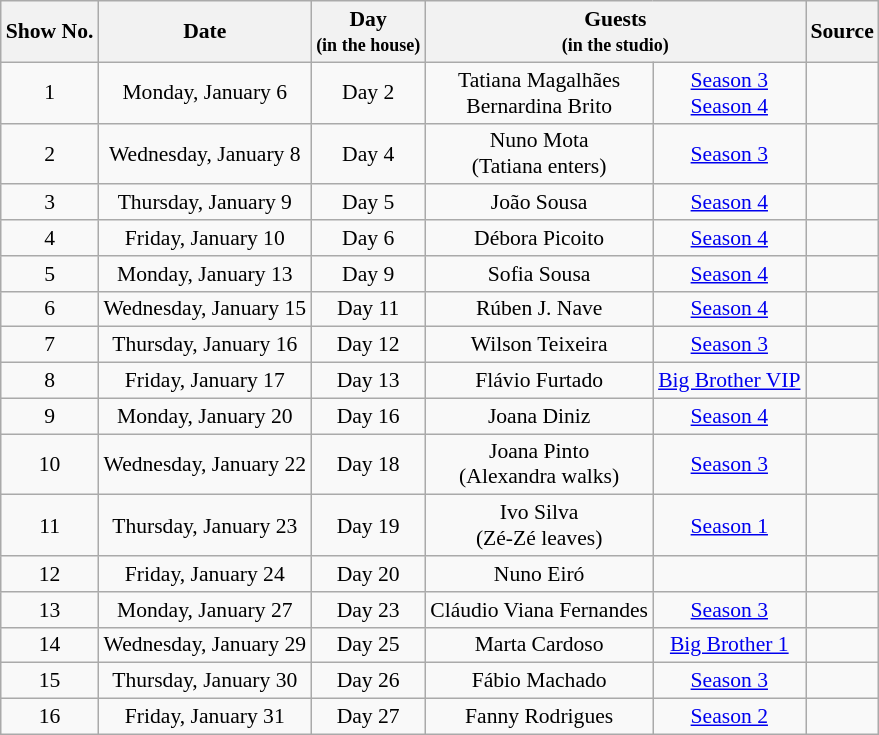<table class="wikitable sortable centre" style="text-align:center;font-size:90%;">
<tr>
<th>Show No.</th>
<th>Date</th>
<th>Day<br><small>(in the house)</small></th>
<th colspan="2">Guests<br><small>(in the studio)</small></th>
<th>Source</th>
</tr>
<tr>
<td>1</td>
<td>Monday, January 6</td>
<td>Day 2</td>
<td>Tatiana Magalhães<br>Bernardina Brito</td>
<td><a href='#'>Season 3</a><br><a href='#'>Season 4</a></td>
<td></td>
</tr>
<tr>
<td>2</td>
<td>Wednesday, January 8</td>
<td>Day 4</td>
<td>Nuno Mota<br>(Tatiana enters)</td>
<td><a href='#'>Season 3</a></td>
<td></td>
</tr>
<tr>
<td>3</td>
<td>Thursday, January 9</td>
<td>Day 5</td>
<td>João Sousa</td>
<td><a href='#'>Season 4</a></td>
<td></td>
</tr>
<tr>
<td>4</td>
<td>Friday, January 10</td>
<td>Day 6</td>
<td>Débora Picoito</td>
<td><a href='#'>Season 4</a></td>
<td></td>
</tr>
<tr>
<td>5</td>
<td>Monday, January 13</td>
<td>Day 9</td>
<td>Sofia Sousa</td>
<td><a href='#'>Season 4</a></td>
<td></td>
</tr>
<tr>
<td>6</td>
<td>Wednesday, January 15</td>
<td>Day 11</td>
<td>Rúben J. Nave</td>
<td><a href='#'>Season 4</a></td>
<td></td>
</tr>
<tr>
<td>7</td>
<td>Thursday, January 16</td>
<td>Day 12</td>
<td>Wilson Teixeira</td>
<td><a href='#'>Season 3</a></td>
<td></td>
</tr>
<tr>
<td>8</td>
<td>Friday, January 17</td>
<td>Day 13</td>
<td>Flávio Furtado</td>
<td><a href='#'>Big Brother VIP</a></td>
<td></td>
</tr>
<tr>
<td>9</td>
<td>Monday, January 20</td>
<td>Day 16</td>
<td>Joana Diniz</td>
<td><a href='#'>Season 4</a></td>
<td></td>
</tr>
<tr>
<td>10</td>
<td>Wednesday, January 22</td>
<td>Day 18</td>
<td>Joana Pinto<br>(Alexandra walks)</td>
<td><a href='#'>Season 3</a></td>
<td></td>
</tr>
<tr>
<td>11</td>
<td>Thursday, January 23</td>
<td>Day 19</td>
<td>Ivo Silva<br>(Zé-Zé leaves)</td>
<td><a href='#'>Season 1</a></td>
<td></td>
</tr>
<tr>
<td>12</td>
<td>Friday, January 24</td>
<td>Day 20</td>
<td>Nuno Eiró</td>
<td></td>
<td></td>
</tr>
<tr>
<td>13</td>
<td>Monday, January 27</td>
<td>Day 23</td>
<td>Cláudio Viana Fernandes</td>
<td><a href='#'>Season 3</a></td>
<td></td>
</tr>
<tr>
<td>14</td>
<td>Wednesday, January 29</td>
<td>Day 25</td>
<td>Marta Cardoso</td>
<td><a href='#'>Big Brother 1</a></td>
<td></td>
</tr>
<tr>
<td>15</td>
<td>Thursday, January 30</td>
<td>Day 26</td>
<td>Fábio Machado</td>
<td><a href='#'>Season 3</a></td>
<td></td>
</tr>
<tr>
<td>16</td>
<td>Friday, January 31</td>
<td>Day 27</td>
<td>Fanny Rodrigues</td>
<td><a href='#'>Season 2</a></td>
<td></td>
</tr>
</table>
